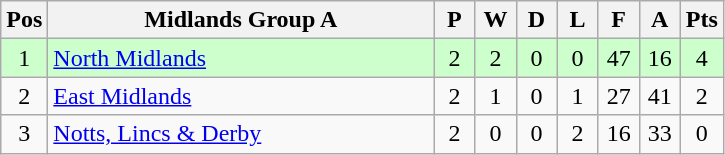<table class="wikitable" style="font-size: 100%">
<tr>
<th width=20>Pos</th>
<th width=250>Midlands Group A</th>
<th width=20>P</th>
<th width=20>W</th>
<th width=20>D</th>
<th width=20>L</th>
<th width=20>F</th>
<th width=20>A</th>
<th width=20>Pts</th>
</tr>
<tr align=center style="background: #CCFFCC;">
<td>1</td>
<td align="left"><a href='#'>North Midlands</a></td>
<td>2</td>
<td>2</td>
<td>0</td>
<td>0</td>
<td>47</td>
<td>16</td>
<td>4</td>
</tr>
<tr align=center>
<td>2</td>
<td align="left"><a href='#'>East Midlands</a></td>
<td>2</td>
<td>1</td>
<td>0</td>
<td>1</td>
<td>27</td>
<td>41</td>
<td>2</td>
</tr>
<tr align=center>
<td>3</td>
<td align="left"><a href='#'>Notts, Lincs & Derby</a></td>
<td>2</td>
<td>0</td>
<td>0</td>
<td>2</td>
<td>16</td>
<td>33</td>
<td>0</td>
</tr>
</table>
